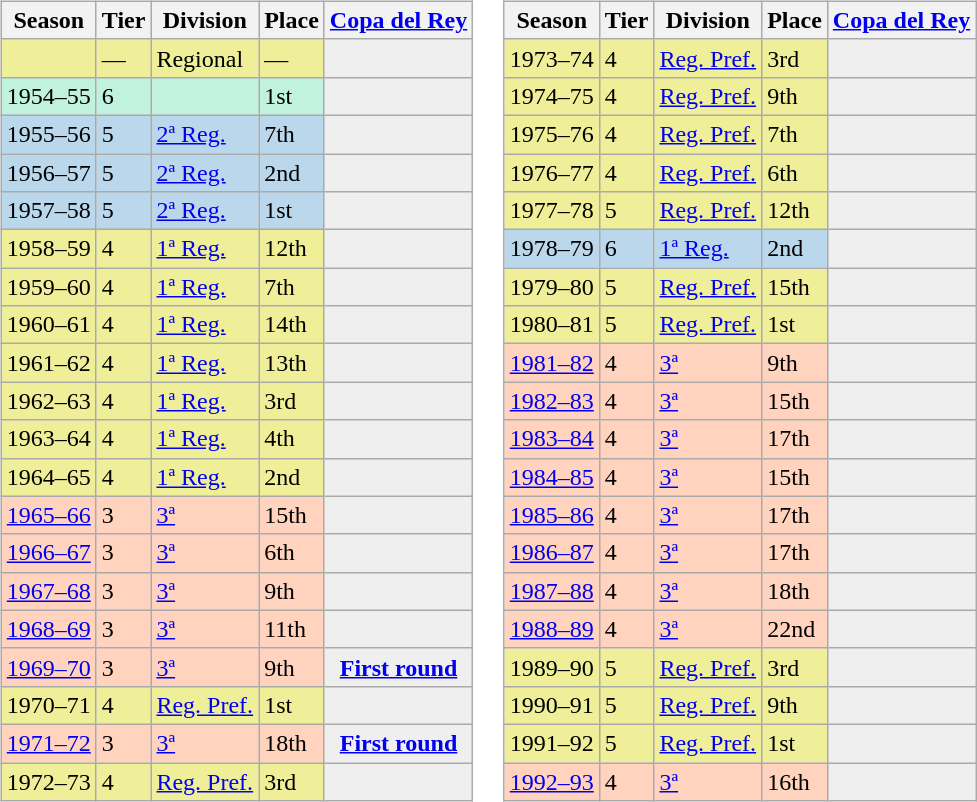<table>
<tr>
<td valign="top" width=0%><br><table class="wikitable">
<tr style="background:#f0f6fa;">
<th>Season</th>
<th>Tier</th>
<th>Division</th>
<th>Place</th>
<th><a href='#'>Copa del Rey</a></th>
</tr>
<tr>
<td style="background:#EFEF99;"></td>
<td style="background:#EFEF99;">—</td>
<td style="background:#EFEF99;">Regional</td>
<td style="background:#EFEF99;">—</td>
<th style="background:#efefef;"></th>
</tr>
<tr>
<td style="background:#C0F2DF;">1954–55</td>
<td style="background:#C0F2DF;">6</td>
<td style="background:#C0F2DF;"></td>
<td style="background:#C0F2DF;">1st</td>
<th style="background:#efefef;"></th>
</tr>
<tr>
<td style="background:#BBD7EC;">1955–56</td>
<td style="background:#BBD7EC;">5</td>
<td style="background:#BBD7EC;"><a href='#'>2ª Reg.</a></td>
<td style="background:#BBD7EC;">7th</td>
<th style="background:#efefef;"></th>
</tr>
<tr>
<td style="background:#BBD7EC;">1956–57</td>
<td style="background:#BBD7EC;">5</td>
<td style="background:#BBD7EC;"><a href='#'>2ª Reg.</a></td>
<td style="background:#BBD7EC;">2nd</td>
<th style="background:#efefef;"></th>
</tr>
<tr>
<td style="background:#BBD7EC;">1957–58</td>
<td style="background:#BBD7EC;">5</td>
<td style="background:#BBD7EC;"><a href='#'>2ª Reg.</a></td>
<td style="background:#BBD7EC;">1st</td>
<th style="background:#efefef;"></th>
</tr>
<tr>
<td style="background:#EFEF99;">1958–59</td>
<td style="background:#EFEF99;">4</td>
<td style="background:#EFEF99;"><a href='#'>1ª Reg.</a></td>
<td style="background:#EFEF99;">12th</td>
<th style="background:#efefef;"></th>
</tr>
<tr>
<td style="background:#EFEF99;">1959–60</td>
<td style="background:#EFEF99;">4</td>
<td style="background:#EFEF99;"><a href='#'>1ª Reg.</a></td>
<td style="background:#EFEF99;">7th</td>
<th style="background:#efefef;"></th>
</tr>
<tr>
<td style="background:#EFEF99;">1960–61</td>
<td style="background:#EFEF99;">4</td>
<td style="background:#EFEF99;"><a href='#'>1ª Reg.</a></td>
<td style="background:#EFEF99;">14th</td>
<th style="background:#efefef;"></th>
</tr>
<tr>
<td style="background:#EFEF99;">1961–62</td>
<td style="background:#EFEF99;">4</td>
<td style="background:#EFEF99;"><a href='#'>1ª Reg.</a></td>
<td style="background:#EFEF99;">13th</td>
<th style="background:#efefef;"></th>
</tr>
<tr>
<td style="background:#EFEF99;">1962–63</td>
<td style="background:#EFEF99;">4</td>
<td style="background:#EFEF99;"><a href='#'>1ª Reg.</a></td>
<td style="background:#EFEF99;">3rd</td>
<th style="background:#efefef;"></th>
</tr>
<tr>
<td style="background:#EFEF99;">1963–64</td>
<td style="background:#EFEF99;">4</td>
<td style="background:#EFEF99;"><a href='#'>1ª Reg.</a></td>
<td style="background:#EFEF99;">4th</td>
<th style="background:#efefef;"></th>
</tr>
<tr>
<td style="background:#EFEF99;">1964–65</td>
<td style="background:#EFEF99;">4</td>
<td style="background:#EFEF99;"><a href='#'>1ª Reg.</a></td>
<td style="background:#EFEF99;">2nd</td>
<th style="background:#efefef;"></th>
</tr>
<tr>
<td style="background:#FFD3BD;"><a href='#'>1965–66</a></td>
<td style="background:#FFD3BD;">3</td>
<td style="background:#FFD3BD;"><a href='#'>3ª</a></td>
<td style="background:#FFD3BD;">15th</td>
<th style="background:#efefef;"></th>
</tr>
<tr>
<td style="background:#FFD3BD;"><a href='#'>1966–67</a></td>
<td style="background:#FFD3BD;">3</td>
<td style="background:#FFD3BD;"><a href='#'>3ª</a></td>
<td style="background:#FFD3BD;">6th</td>
<th style="background:#efefef;"></th>
</tr>
<tr>
<td style="background:#FFD3BD;"><a href='#'>1967–68</a></td>
<td style="background:#FFD3BD;">3</td>
<td style="background:#FFD3BD;"><a href='#'>3ª</a></td>
<td style="background:#FFD3BD;">9th</td>
<th style="background:#efefef;"></th>
</tr>
<tr>
<td style="background:#FFD3BD;"><a href='#'>1968–69</a></td>
<td style="background:#FFD3BD;">3</td>
<td style="background:#FFD3BD;"><a href='#'>3ª</a></td>
<td style="background:#FFD3BD;">11th</td>
<th style="background:#efefef;"></th>
</tr>
<tr>
<td style="background:#FFD3BD;"><a href='#'>1969–70</a></td>
<td style="background:#FFD3BD;">3</td>
<td style="background:#FFD3BD;"><a href='#'>3ª</a></td>
<td style="background:#FFD3BD;">9th</td>
<th style="background:#efefef;"><a href='#'>First round</a></th>
</tr>
<tr>
<td style="background:#EFEF99;">1970–71</td>
<td style="background:#EFEF99;">4</td>
<td style="background:#EFEF99;"><a href='#'>Reg. Pref.</a></td>
<td style="background:#EFEF99;">1st</td>
<th style="background:#efefef;"></th>
</tr>
<tr>
<td style="background:#FFD3BD;"><a href='#'>1971–72</a></td>
<td style="background:#FFD3BD;">3</td>
<td style="background:#FFD3BD;"><a href='#'>3ª</a></td>
<td style="background:#FFD3BD;">18th</td>
<th style="background:#efefef;"><a href='#'>First round</a></th>
</tr>
<tr>
<td style="background:#EFEF99;">1972–73</td>
<td style="background:#EFEF99;">4</td>
<td style="background:#EFEF99;"><a href='#'>Reg. Pref.</a></td>
<td style="background:#EFEF99;">3rd</td>
<th style="background:#efefef;"></th>
</tr>
</table>
</td>
<td valign="top" width=0%><br><table class="wikitable">
<tr style="background:#f0f6fa;">
<th>Season</th>
<th>Tier</th>
<th>Division</th>
<th>Place</th>
<th><a href='#'>Copa del Rey</a></th>
</tr>
<tr>
<td style="background:#EFEF99;">1973–74</td>
<td style="background:#EFEF99;">4</td>
<td style="background:#EFEF99;"><a href='#'>Reg. Pref.</a></td>
<td style="background:#EFEF99;">3rd</td>
<th style="background:#efefef;"></th>
</tr>
<tr>
<td style="background:#EFEF99;">1974–75</td>
<td style="background:#EFEF99;">4</td>
<td style="background:#EFEF99;"><a href='#'>Reg. Pref.</a></td>
<td style="background:#EFEF99;">9th</td>
<th style="background:#efefef;"></th>
</tr>
<tr>
<td style="background:#EFEF99;">1975–76</td>
<td style="background:#EFEF99;">4</td>
<td style="background:#EFEF99;"><a href='#'>Reg. Pref.</a></td>
<td style="background:#EFEF99;">7th</td>
<th style="background:#efefef;"></th>
</tr>
<tr>
<td style="background:#EFEF99;">1976–77</td>
<td style="background:#EFEF99;">4</td>
<td style="background:#EFEF99;"><a href='#'>Reg. Pref.</a></td>
<td style="background:#EFEF99;">6th</td>
<th style="background:#efefef;"></th>
</tr>
<tr>
<td style="background:#EFEF99;">1977–78</td>
<td style="background:#EFEF99;">5</td>
<td style="background:#EFEF99;"><a href='#'>Reg. Pref.</a></td>
<td style="background:#EFEF99;">12th</td>
<th style="background:#efefef;"></th>
</tr>
<tr>
<td style="background:#BBD7EC;">1978–79</td>
<td style="background:#BBD7EC;">6</td>
<td style="background:#BBD7EC;"><a href='#'>1ª Reg.</a></td>
<td style="background:#BBD7EC;">2nd</td>
<th style="background:#efefef;"></th>
</tr>
<tr>
<td style="background:#EFEF99;">1979–80</td>
<td style="background:#EFEF99;">5</td>
<td style="background:#EFEF99;"><a href='#'>Reg. Pref.</a></td>
<td style="background:#EFEF99;">15th</td>
<th style="background:#efefef;"></th>
</tr>
<tr>
<td style="background:#EFEF99;">1980–81</td>
<td style="background:#EFEF99;">5</td>
<td style="background:#EFEF99;"><a href='#'>Reg. Pref.</a></td>
<td style="background:#EFEF99;">1st</td>
<th style="background:#efefef;"></th>
</tr>
<tr>
<td style="background:#FFD3BD;"><a href='#'>1981–82</a></td>
<td style="background:#FFD3BD;">4</td>
<td style="background:#FFD3BD;"><a href='#'>3ª</a></td>
<td style="background:#FFD3BD;">9th</td>
<th style="background:#efefef;"></th>
</tr>
<tr>
<td style="background:#FFD3BD;"><a href='#'>1982–83</a></td>
<td style="background:#FFD3BD;">4</td>
<td style="background:#FFD3BD;"><a href='#'>3ª</a></td>
<td style="background:#FFD3BD;">15th</td>
<th style="background:#efefef;"></th>
</tr>
<tr>
<td style="background:#FFD3BD;"><a href='#'>1983–84</a></td>
<td style="background:#FFD3BD;">4</td>
<td style="background:#FFD3BD;"><a href='#'>3ª</a></td>
<td style="background:#FFD3BD;">17th</td>
<th style="background:#efefef;"></th>
</tr>
<tr>
<td style="background:#FFD3BD;"><a href='#'>1984–85</a></td>
<td style="background:#FFD3BD;">4</td>
<td style="background:#FFD3BD;"><a href='#'>3ª</a></td>
<td style="background:#FFD3BD;">15th</td>
<th style="background:#efefef;"></th>
</tr>
<tr>
<td style="background:#FFD3BD;"><a href='#'>1985–86</a></td>
<td style="background:#FFD3BD;">4</td>
<td style="background:#FFD3BD;"><a href='#'>3ª</a></td>
<td style="background:#FFD3BD;">17th</td>
<th style="background:#efefef;"></th>
</tr>
<tr>
<td style="background:#FFD3BD;"><a href='#'>1986–87</a></td>
<td style="background:#FFD3BD;">4</td>
<td style="background:#FFD3BD;"><a href='#'>3ª</a></td>
<td style="background:#FFD3BD;">17th</td>
<th style="background:#efefef;"></th>
</tr>
<tr>
<td style="background:#FFD3BD;"><a href='#'>1987–88</a></td>
<td style="background:#FFD3BD;">4</td>
<td style="background:#FFD3BD;"><a href='#'>3ª</a></td>
<td style="background:#FFD3BD;">18th</td>
<th style="background:#efefef;"></th>
</tr>
<tr>
<td style="background:#FFD3BD;"><a href='#'>1988–89</a></td>
<td style="background:#FFD3BD;">4</td>
<td style="background:#FFD3BD;"><a href='#'>3ª</a></td>
<td style="background:#FFD3BD;">22nd</td>
<th style="background:#efefef;"></th>
</tr>
<tr>
<td style="background:#EFEF99;">1989–90</td>
<td style="background:#EFEF99;">5</td>
<td style="background:#EFEF99;"><a href='#'>Reg. Pref.</a></td>
<td style="background:#EFEF99;">3rd</td>
<th style="background:#efefef;"></th>
</tr>
<tr>
<td style="background:#EFEF99;">1990–91</td>
<td style="background:#EFEF99;">5</td>
<td style="background:#EFEF99;"><a href='#'>Reg. Pref.</a></td>
<td style="background:#EFEF99;">9th</td>
<th style="background:#efefef;"></th>
</tr>
<tr>
<td style="background:#EFEF99;">1991–92</td>
<td style="background:#EFEF99;">5</td>
<td style="background:#EFEF99;"><a href='#'>Reg. Pref.</a></td>
<td style="background:#EFEF99;">1st</td>
<th style="background:#efefef;"></th>
</tr>
<tr>
<td style="background:#FFD3BD;"><a href='#'>1992–93</a></td>
<td style="background:#FFD3BD;">4</td>
<td style="background:#FFD3BD;"><a href='#'>3ª</a></td>
<td style="background:#FFD3BD;">16th</td>
<th style="background:#efefef;"></th>
</tr>
</table>
</td>
</tr>
</table>
